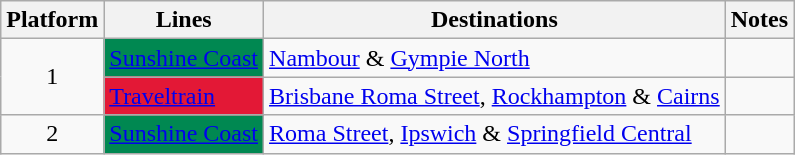<table class="wikitable" style="float: none; margin: 0.5em; ">
<tr>
<th>Platform</th>
<th>Lines</th>
<th>Destinations</th>
<th>Notes</th>
</tr>
<tr>
<td rowspan="2" style="text-align:center;">1</td>
<td style="background:#008851"><a href='#'><span>Sunshine Coast</span></a></td>
<td><a href='#'>Nambour</a> & <a href='#'>Gympie North</a></td>
<td></td>
</tr>
<tr>
<td style=background:#E31836><a href='#'><span>Traveltrain</span></a></td>
<td><a href='#'>Brisbane Roma Street</a>, <a href='#'>Rockhampton</a> & <a href='#'>Cairns</a></td>
<td></td>
</tr>
<tr>
<td style="text-align:center;">2</td>
<td style="background:#008851"><a href='#'><span>Sunshine Coast</span></a></td>
<td><a href='#'>Roma Street</a>, <a href='#'>Ipswich</a> & <a href='#'>Springfield Central</a></td>
<td></td>
</tr>
</table>
